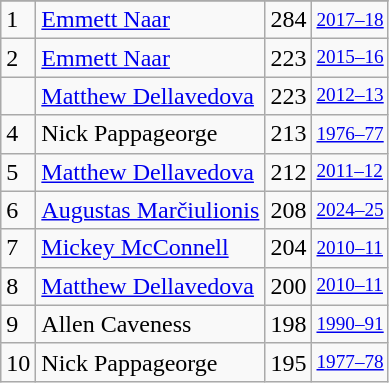<table class="wikitable">
<tr>
</tr>
<tr>
<td>1</td>
<td><a href='#'>Emmett Naar</a></td>
<td>284</td>
<td style="font-size:80%;"><a href='#'>2017–18</a></td>
</tr>
<tr>
<td>2</td>
<td><a href='#'>Emmett Naar</a></td>
<td>223</td>
<td style="font-size:80%;"><a href='#'>2015–16</a></td>
</tr>
<tr>
<td></td>
<td><a href='#'>Matthew Dellavedova</a></td>
<td>223</td>
<td style="font-size:80%;"><a href='#'>2012–13</a></td>
</tr>
<tr>
<td>4</td>
<td>Nick Pappageorge</td>
<td>213</td>
<td style="font-size:80%;"><a href='#'>1976–77</a></td>
</tr>
<tr>
<td>5</td>
<td><a href='#'>Matthew Dellavedova</a></td>
<td>212</td>
<td style="font-size:80%;"><a href='#'>2011–12</a></td>
</tr>
<tr>
<td>6</td>
<td><a href='#'>Augustas Marčiulionis</a></td>
<td>208</td>
<td style="font-size:80%;"><a href='#'>2024–25</a></td>
</tr>
<tr>
<td>7</td>
<td><a href='#'>Mickey McConnell</a></td>
<td>204</td>
<td style="font-size:80%;"><a href='#'>2010–11</a></td>
</tr>
<tr>
<td>8</td>
<td><a href='#'>Matthew Dellavedova</a></td>
<td>200</td>
<td style="font-size:80%;"><a href='#'>2010–11</a></td>
</tr>
<tr>
<td>9</td>
<td>Allen Caveness</td>
<td>198</td>
<td style="font-size:80%;"><a href='#'>1990–91</a></td>
</tr>
<tr>
<td>10</td>
<td>Nick Pappageorge</td>
<td>195</td>
<td style="font-size:80%;"><a href='#'>1977–78</a></td>
</tr>
</table>
